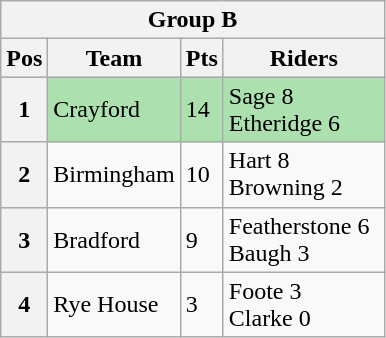<table class="wikitable">
<tr>
<th colspan="4">Group B</th>
</tr>
<tr>
<th width=20>Pos</th>
<th width=80>Team</th>
<th width=20>Pts</th>
<th width=100>Riders</th>
</tr>
<tr style="background:#ACE1AF;">
<th>1</th>
<td>Crayford</td>
<td>14</td>
<td>Sage 8<br>Etheridge 6</td>
</tr>
<tr>
<th>2</th>
<td>Birmingham</td>
<td>10</td>
<td>Hart 8<br> Browning 2</td>
</tr>
<tr>
<th>3</th>
<td>Bradford</td>
<td>9</td>
<td>Featherstone 6<br>Baugh 3</td>
</tr>
<tr>
<th>4</th>
<td>Rye House</td>
<td>3</td>
<td>Foote 3<br> Clarke 0</td>
</tr>
</table>
